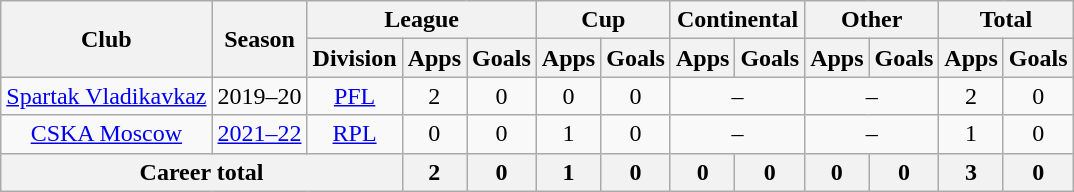<table class="wikitable" style="text-align: center;">
<tr>
<th rowspan=2>Club</th>
<th rowspan=2>Season</th>
<th colspan=3>League</th>
<th colspan=2>Cup</th>
<th colspan=2>Continental</th>
<th colspan=2>Other</th>
<th colspan=2>Total</th>
</tr>
<tr>
<th>Division</th>
<th>Apps</th>
<th>Goals</th>
<th>Apps</th>
<th>Goals</th>
<th>Apps</th>
<th>Goals</th>
<th>Apps</th>
<th>Goals</th>
<th>Apps</th>
<th>Goals</th>
</tr>
<tr>
<td><a href='#'>Spartak Vladikavkaz</a></td>
<td>2019–20</td>
<td><a href='#'>PFL</a></td>
<td>2</td>
<td>0</td>
<td>0</td>
<td>0</td>
<td colspan=2>–</td>
<td colspan=2>–</td>
<td>2</td>
<td>0</td>
</tr>
<tr>
<td><a href='#'>CSKA Moscow</a></td>
<td><a href='#'>2021–22</a></td>
<td><a href='#'>RPL</a></td>
<td>0</td>
<td>0</td>
<td>1</td>
<td>0</td>
<td colspan=2>–</td>
<td colspan=2>–</td>
<td>1</td>
<td>0</td>
</tr>
<tr>
<th colspan=3>Career total</th>
<th>2</th>
<th>0</th>
<th>1</th>
<th>0</th>
<th>0</th>
<th>0</th>
<th>0</th>
<th>0</th>
<th>3</th>
<th>0</th>
</tr>
</table>
